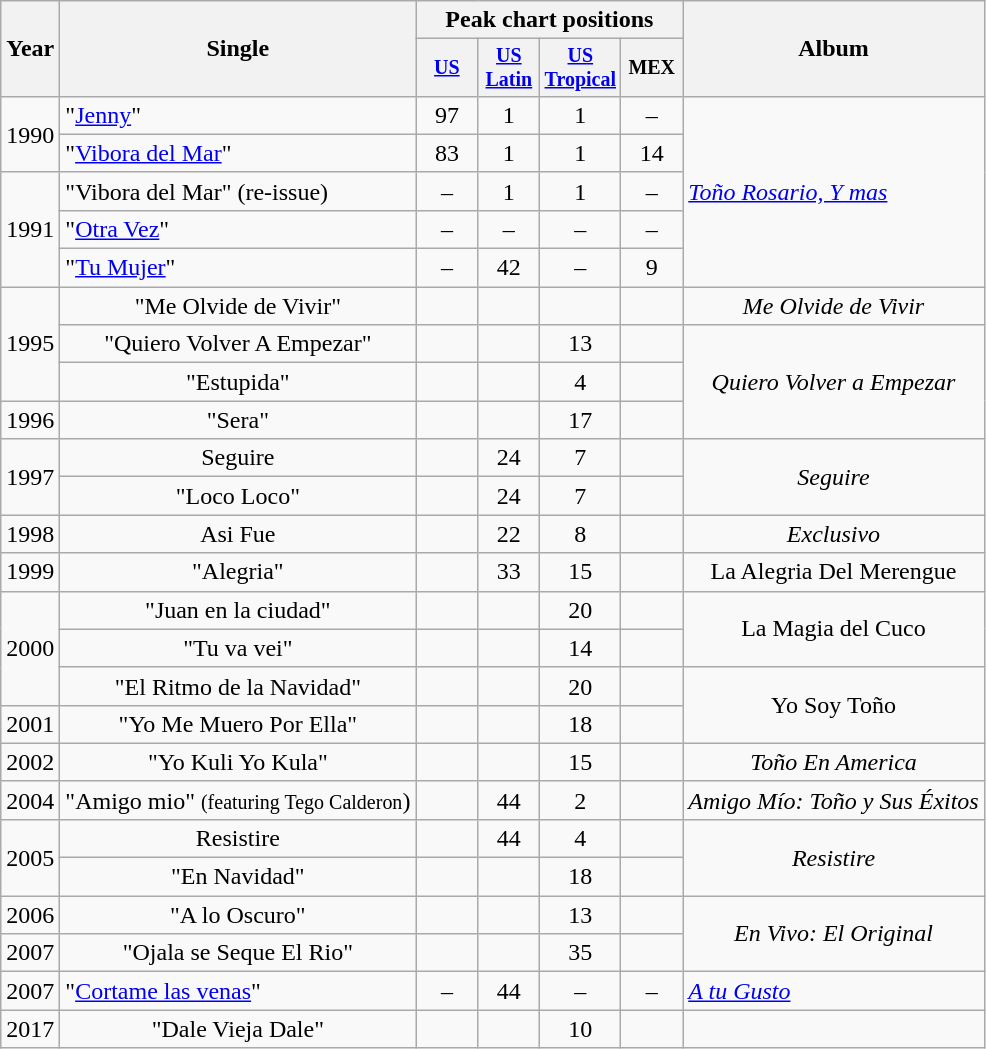<table class="wikitable" style="text-align:center;">
<tr>
<th rowspan="2">Year</th>
<th rowspan="2">Single</th>
<th colspan="4">Peak chart positions</th>
<th rowspan="2">Album</th>
</tr>
<tr style="font-size:smaller;">
<th width="35"><a href='#'>US</a></th>
<th width="35"><a href='#'>US Latin</a></th>
<th width="35"><a href='#'>US Tropical</a></th>
<th width="35">MEX</th>
</tr>
<tr>
<td rowspan="2">1990</td>
<td align="left">"<a href='#'>Jenny</a>"</td>
<td>97</td>
<td>1</td>
<td>1</td>
<td>–</td>
<td align="left" rowspan="5"><em><a href='#'>Toño Rosario, Y mas</a></em></td>
</tr>
<tr>
<td align="left">"<a href='#'>Vibora del Mar</a>"</td>
<td>83</td>
<td>1</td>
<td>1</td>
<td>14</td>
</tr>
<tr>
<td rowspan="3">1991</td>
<td align="left">"Vibora del Mar" (re-issue)</td>
<td>–</td>
<td>1</td>
<td>1</td>
<td>–</td>
</tr>
<tr>
<td align="left">"<a href='#'>Otra Vez</a>"</td>
<td>–</td>
<td>–</td>
<td>–</td>
<td>–</td>
</tr>
<tr>
<td align="left">"<a href='#'>Tu Mujer</a>"</td>
<td>–</td>
<td>42</td>
<td>–</td>
<td>9</td>
</tr>
<tr>
<td rowspan="3">1995</td>
<td>"Me Olvide de Vivir"</td>
<td></td>
<td></td>
<td></td>
<td></td>
<td><em>Me Olvide de Vivir</em></td>
</tr>
<tr>
<td>"Quiero Volver A Empezar"</td>
<td></td>
<td></td>
<td>13</td>
<td></td>
<td rowspan="3"><em>Quiero Volver a Empezar</em></td>
</tr>
<tr>
<td>"Estupida"</td>
<td></td>
<td></td>
<td>4</td>
<td></td>
</tr>
<tr>
<td>1996</td>
<td>"Sera"</td>
<td></td>
<td></td>
<td>17</td>
<td></td>
</tr>
<tr>
<td rowspan="2">1997</td>
<td>Seguire</td>
<td></td>
<td>24</td>
<td>7</td>
<td></td>
<td rowspan="2"><em>Seguire</em></td>
</tr>
<tr>
<td>"Loco Loco"</td>
<td></td>
<td>24</td>
<td>7</td>
<td></td>
</tr>
<tr>
<td>1998</td>
<td>Asi Fue</td>
<td></td>
<td>22</td>
<td>8</td>
<td></td>
<td><em>Exclusivo</em></td>
</tr>
<tr>
<td>1999</td>
<td>"Alegria"</td>
<td></td>
<td>33</td>
<td>15</td>
<td></td>
<td>La Alegria Del Merengue</td>
</tr>
<tr>
<td rowspan="3">2000</td>
<td>"Juan en la ciudad"</td>
<td></td>
<td></td>
<td>20</td>
<td></td>
<td rowspan="2">La Magia del Cuco</td>
</tr>
<tr>
<td>"Tu va vei"</td>
<td></td>
<td></td>
<td>14</td>
<td></td>
</tr>
<tr>
<td>"El Ritmo de la Navidad"</td>
<td></td>
<td></td>
<td>20</td>
<td></td>
<td rowspan="2">Yo Soy Toño</td>
</tr>
<tr>
<td>2001</td>
<td>"Yo Me Muero Por Ella"</td>
<td></td>
<td></td>
<td>18</td>
<td></td>
</tr>
<tr>
<td>2002</td>
<td>"Yo Kuli Yo Kula"</td>
<td></td>
<td></td>
<td>15</td>
<td></td>
<td><em>Toño En America</em></td>
</tr>
<tr>
<td>2004</td>
<td>"Amigo mio" <small>(featuring Tego Calderon</small>)</td>
<td></td>
<td>44</td>
<td>2</td>
<td></td>
<td><em>Amigo Mío: Toño y Sus Éxitos</em></td>
</tr>
<tr>
<td rowspan="2">2005</td>
<td>Resistire</td>
<td></td>
<td>44</td>
<td>4</td>
<td></td>
<td rowspan="2"><em>Resistire</em></td>
</tr>
<tr>
<td>"En Navidad"</td>
<td></td>
<td></td>
<td>18</td>
<td></td>
</tr>
<tr>
<td>2006</td>
<td>"A lo Oscuro"</td>
<td></td>
<td></td>
<td>13</td>
<td></td>
<td rowspan="2"><em>En Vivo: El Original</em></td>
</tr>
<tr>
<td>2007</td>
<td>"Ojala se Seque El Rio"</td>
<td></td>
<td></td>
<td>35</td>
<td></td>
</tr>
<tr>
<td rowspan="1">2007</td>
<td align="left">"<a href='#'>Cortame las venas</a>"</td>
<td>–</td>
<td>44</td>
<td>–</td>
<td>–</td>
<td align="left" rowspan"1"><em><a href='#'>A tu Gusto</a></em></td>
</tr>
<tr>
<td>2017</td>
<td>"Dale Vieja Dale"</td>
<td></td>
<td></td>
<td>10</td>
<td></td>
<td></td>
</tr>
</table>
